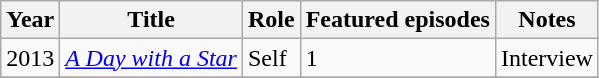<table class="wikitable sortable">
<tr>
<th>Year</th>
<th>Title</th>
<th>Role</th>
<th>Featured episodes</th>
<th class="unsortable">Notes</th>
</tr>
<tr>
<td>2013</td>
<td><em><a href='#'>A Day with a Star</a></em></td>
<td>Self</td>
<td>1</td>
<td>Interview</td>
</tr>
<tr>
</tr>
</table>
